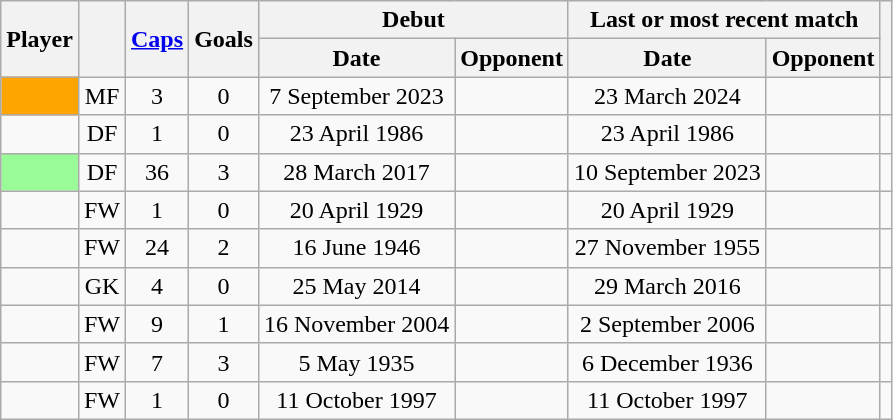<table class="wikitable sortable" style="text-align: center;">
<tr>
<th scope=col rowspan=2>Player</th>
<th scope=col rowspan=2></th>
<th scope=col rowspan=2><a href='#'>Caps</a></th>
<th scope=col rowspan=2>Goals</th>
<th scope=col colspan=2>Debut</th>
<th scope=col colspan=2>Last or most recent match</th>
<th scope=col rowspan=2 class=unsortable></th>
</tr>
<tr class=unsortable>
<th scope=col>Date</th>
<th scope=col>Opponent</th>
<th scope=col>Date</th>
<th scope=col>Opponent</th>
</tr>
<tr>
<td bgcolor=orange></td>
<td>MF</td>
<td>3</td>
<td>0</td>
<td>7 September 2023</td>
<td align=left></td>
<td>23 March 2024</td>
<td align=left></td>
<td></td>
</tr>
<tr>
<td></td>
<td>DF</td>
<td>1</td>
<td>0</td>
<td>23 April 1986</td>
<td align=left></td>
<td>23 April 1986</td>
<td align=left></td>
<td></td>
</tr>
<tr>
<td bgcolor=palegreen></td>
<td>DF</td>
<td>36</td>
<td>3</td>
<td>28 March 2017</td>
<td align=left></td>
<td>10 September 2023</td>
<td align="left"></td>
<td></td>
</tr>
<tr>
<td></td>
<td>FW</td>
<td>1</td>
<td>0</td>
<td>20 April 1929</td>
<td align=left></td>
<td>20 April 1929</td>
<td align=left></td>
<td></td>
</tr>
<tr>
<td></td>
<td>FW</td>
<td>24</td>
<td>2</td>
<td>16 June 1946</td>
<td align=left></td>
<td>27 November 1955</td>
<td align=left></td>
<td></td>
</tr>
<tr>
<td></td>
<td>GK</td>
<td>4</td>
<td>0</td>
<td>25 May 2014</td>
<td align=left></td>
<td>29 March 2016</td>
<td align=left></td>
<td></td>
</tr>
<tr>
<td></td>
<td>FW</td>
<td>9</td>
<td>1</td>
<td>16 November 2004</td>
<td align=left></td>
<td>2 September 2006</td>
<td align=left></td>
<td></td>
</tr>
<tr>
<td></td>
<td>FW</td>
<td>7</td>
<td>3</td>
<td>5 May 1935</td>
<td align=left></td>
<td>6 December 1936</td>
<td align=left></td>
<td></td>
</tr>
<tr>
<td></td>
<td>FW</td>
<td>1</td>
<td>0</td>
<td>11 October 1997</td>
<td align=left></td>
<td>11 October 1997</td>
<td align=left></td>
<td></td>
</tr>
</table>
